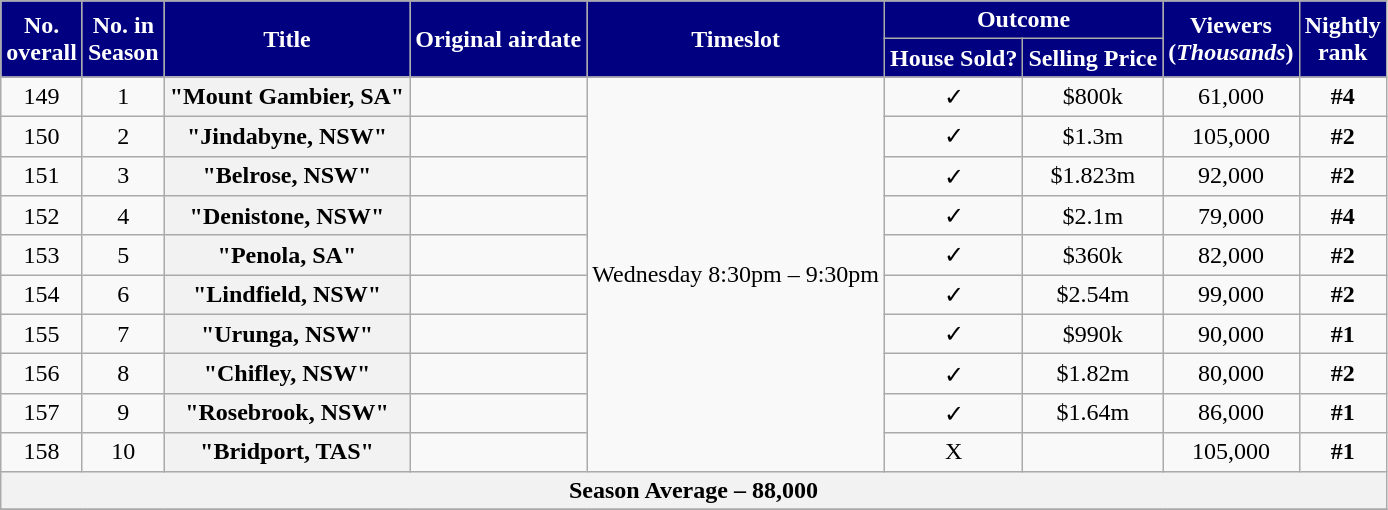<table class="wikitable" style="text-align:center;">
<tr>
<th rowspan=2 scope="col" style="background:#000080; color:white;">No. <br>overall</th>
<th rowspan=2 scope="col" style="background:#000080; color:white;">No. in<br> Season</th>
<th rowspan=2 scope="col" style="background:#000080; color:white;">Title</th>
<th rowspan=2 scope="col" style="background:#000080; color:white;">Original airdate</th>
<th rowspan=2 scope="row" style="background:#000080; color:white;">Timeslot</th>
<th colspan=2 scope="col" style="background:#000080; color:white;">Outcome</th>
<th rowspan=2 scope="col" style="background:#000080; color:white;">Viewers<br>(<em>Thousands</em>)</th>
<th rowspan=2 scope="col" style="background:#000080; color:white;">Nightly<br>rank</th>
</tr>
<tr>
<th scope="col" style="background:#000080; color:white;">House Sold?</th>
<th scope="col" style="background:#000080; color:white;">Selling Price</th>
</tr>
<tr>
<td>149</td>
<td>1</td>
<th>"Mount Gambier, SA"</th>
<td></td>
<td rowspan="10">Wednesday 8:30pm – 9:30pm</td>
<td>✓</td>
<td>$800k</td>
<td>61,000</td>
<td><strong>#4</strong></td>
</tr>
<tr>
<td>150</td>
<td>2</td>
<th>"Jindabyne, NSW"</th>
<td></td>
<td>✓</td>
<td>$1.3m</td>
<td>105,000</td>
<td><strong>#2</strong></td>
</tr>
<tr>
<td>151</td>
<td>3</td>
<th>"Belrose, NSW"</th>
<td></td>
<td>✓</td>
<td>$1.823m</td>
<td>92,000</td>
<td><strong>#2</strong></td>
</tr>
<tr>
<td>152</td>
<td>4</td>
<th>"Denistone, NSW"</th>
<td></td>
<td>✓</td>
<td>$2.1m</td>
<td>79,000</td>
<td><strong>#4</strong></td>
</tr>
<tr>
<td>153</td>
<td>5</td>
<th>"Penola, SA"</th>
<td></td>
<td>✓</td>
<td>$360k</td>
<td>82,000</td>
<td><strong>#2</strong></td>
</tr>
<tr>
<td>154</td>
<td>6</td>
<th>"Lindfield, NSW"</th>
<td></td>
<td>✓</td>
<td>$2.54m</td>
<td>99,000</td>
<td><strong>#2</strong></td>
</tr>
<tr>
<td>155</td>
<td>7</td>
<th>"Urunga, NSW"</th>
<td></td>
<td>✓</td>
<td>$990k</td>
<td>90,000</td>
<td><strong>#1</strong></td>
</tr>
<tr>
<td>156</td>
<td>8</td>
<th>"Chifley, NSW"</th>
<td></td>
<td>✓</td>
<td>$1.82m</td>
<td>80,000</td>
<td><strong>#2</strong></td>
</tr>
<tr>
<td>157</td>
<td>9</td>
<th>"Rosebrook, NSW"</th>
<td></td>
<td>✓</td>
<td>$1.64m</td>
<td>86,000</td>
<td><strong>#1</strong></td>
</tr>
<tr>
<td>158</td>
<td>10</td>
<th>"Bridport, TAS"</th>
<td></td>
<td>X</td>
<td></td>
<td>105,000</td>
<td><strong>#1</strong></td>
</tr>
<tr>
<th colspan="9">Season Average – 88,000</th>
</tr>
<tr>
</tr>
</table>
